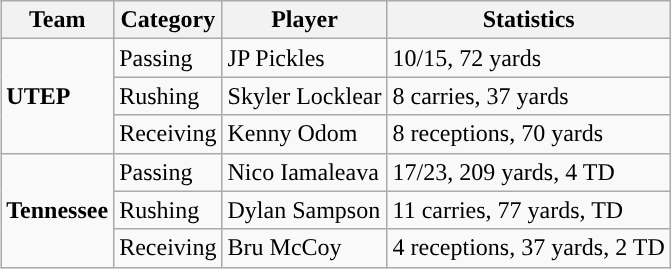<table class="wikitable" style="float: right;">
<tr>
<th>Team</th>
<th>Category</th>
<th>Player</th>
<th>Statistics</th>
</tr>
<tr>
<td rowspan=3><strong>UTEP</strong></td>
<td>Passing</td>
<td>JP Pickles</td>
<td>10/15, 72 yards</td>
</tr>
<tr>
<td>Rushing</td>
<td>Skyler Locklear</td>
<td>8 carries, 37 yards</td>
</tr>
<tr>
<td>Receiving</td>
<td>Kenny Odom</td>
<td>8 receptions, 70 yards</td>
</tr>
<tr>
<td rowspan=3><strong>Tennessee</strong></td>
<td>Passing</td>
<td>Nico Iamaleava</td>
<td>17/23, 209 yards, 4 TD</td>
</tr>
<tr>
<td>Rushing</td>
<td>Dylan Sampson</td>
<td>11 carries, 77 yards, TD</td>
</tr>
<tr>
<td>Receiving</td>
<td>Bru McCoy</td>
<td>4 receptions, 37 yards, 2 TD</td>
</tr>
</table>
